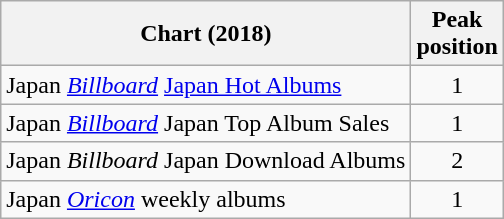<table class="wikitable sortable">
<tr>
<th>Chart (2018)</th>
<th>Peak<br>position</th>
</tr>
<tr>
<td>Japan <em><a href='#'>Billboard</a></em> <a href='#'>Japan Hot Albums</a></td>
<td style="text-align:center;">1</td>
</tr>
<tr>
<td>Japan <em><a href='#'>Billboard</a></em> Japan Top Album Sales</td>
<td style="text-align:center;">1</td>
</tr>
<tr>
<td>Japan <em>Billboard</em> Japan Download Albums</td>
<td style="text-align:center;">2</td>
</tr>
<tr>
<td>Japan <em><a href='#'>Oricon</a></em> weekly albums</td>
<td style="text-align:center;">1</td>
</tr>
</table>
